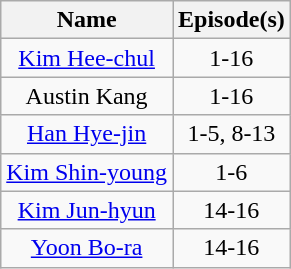<table class="wikitable" style="text-align:center;">
<tr>
<th>Name</th>
<th>Episode(s)</th>
</tr>
<tr>
<td><a href='#'>Kim Hee-chul</a></td>
<td>1-16</td>
</tr>
<tr>
<td>Austin Kang</td>
<td>1-16</td>
</tr>
<tr>
<td><a href='#'>Han Hye-jin</a></td>
<td>1-5, 8-13</td>
</tr>
<tr>
<td><a href='#'>Kim Shin-young</a></td>
<td>1-6</td>
</tr>
<tr>
<td><a href='#'>Kim Jun-hyun</a></td>
<td>14-16</td>
</tr>
<tr>
<td><a href='#'>Yoon Bo-ra</a></td>
<td>14-16</td>
</tr>
</table>
